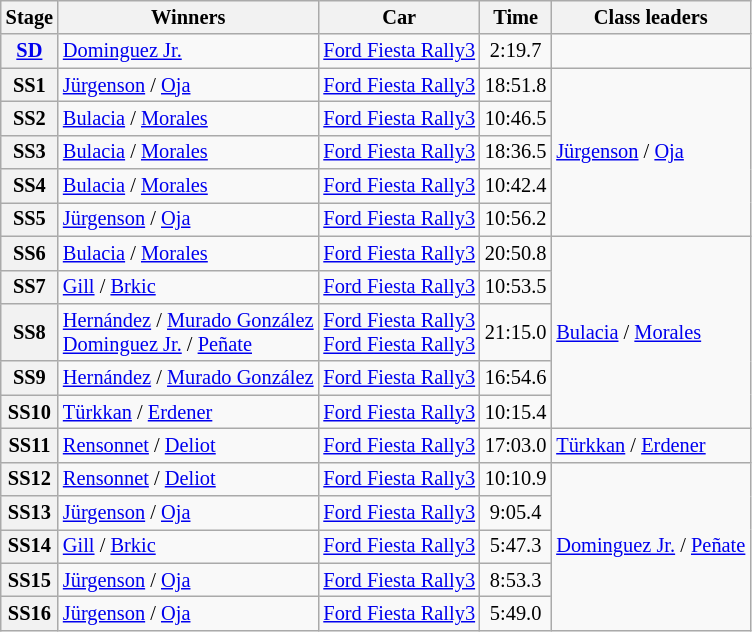<table class="wikitable" style="font-size:85%">
<tr>
<th>Stage</th>
<th>Winners</th>
<th>Car</th>
<th>Time</th>
<th>Class leaders</th>
</tr>
<tr>
<th><a href='#'>SD</a></th>
<td><a href='#'>Dominguez Jr.</a></td>
<td><a href='#'>Ford Fiesta Rally3</a></td>
<td align="center">2:19.7</td>
<td></td>
</tr>
<tr>
<th>SS1</th>
<td><a href='#'>Jürgenson</a> / <a href='#'>Oja</a></td>
<td><a href='#'>Ford Fiesta Rally3</a></td>
<td align="center">18:51.8</td>
<td rowspan=5><a href='#'>Jürgenson</a> / <a href='#'>Oja</a></td>
</tr>
<tr>
<th>SS2</th>
<td><a href='#'>Bulacia</a> / <a href='#'>Morales</a></td>
<td><a href='#'>Ford Fiesta Rally3</a></td>
<td align="center">10:46.5</td>
</tr>
<tr>
<th>SS3</th>
<td><a href='#'>Bulacia</a> / <a href='#'>Morales</a></td>
<td><a href='#'>Ford Fiesta Rally3</a></td>
<td align="center">18:36.5</td>
</tr>
<tr>
<th>SS4</th>
<td><a href='#'>Bulacia</a> / <a href='#'>Morales</a></td>
<td><a href='#'>Ford Fiesta Rally3</a></td>
<td align="center">10:42.4</td>
</tr>
<tr>
<th>SS5</th>
<td><a href='#'>Jürgenson</a> / <a href='#'>Oja</a></td>
<td><a href='#'>Ford Fiesta Rally3</a></td>
<td align="center">10:56.2</td>
</tr>
<tr>
<th>SS6</th>
<td><a href='#'>Bulacia</a> / <a href='#'>Morales</a></td>
<td><a href='#'>Ford Fiesta Rally3</a></td>
<td align="center">20:50.8</td>
<td rowspan=5><a href='#'>Bulacia</a> / <a href='#'>Morales</a></td>
</tr>
<tr>
<th>SS7</th>
<td><a href='#'>Gill</a> / <a href='#'>Brkic</a></td>
<td><a href='#'>Ford Fiesta Rally3</a></td>
<td align="center">10:53.5</td>
</tr>
<tr>
<th>SS8</th>
<td><a href='#'>Hernández</a> / <a href='#'>Murado González</a><br><a href='#'>Dominguez Jr.</a> / <a href='#'>Peñate</a></td>
<td><a href='#'>Ford Fiesta Rally3</a><br><a href='#'>Ford Fiesta Rally3</a></td>
<td align="center">21:15.0</td>
</tr>
<tr>
<th>SS9</th>
<td><a href='#'>Hernández</a> / <a href='#'>Murado González</a></td>
<td><a href='#'>Ford Fiesta Rally3</a></td>
<td align="center">16:54.6</td>
</tr>
<tr>
<th>SS10</th>
<td><a href='#'>Türkkan</a> / <a href='#'>Erdener</a></td>
<td><a href='#'>Ford Fiesta Rally3</a></td>
<td align="center">10:15.4</td>
</tr>
<tr>
<th>SS11</th>
<td><a href='#'>Rensonnet</a> / <a href='#'>Deliot</a></td>
<td><a href='#'>Ford Fiesta Rally3</a></td>
<td align="center">17:03.0</td>
<td><a href='#'>Türkkan</a> / <a href='#'>Erdener</a></td>
</tr>
<tr>
<th>SS12</th>
<td><a href='#'>Rensonnet</a> / <a href='#'>Deliot</a></td>
<td><a href='#'>Ford Fiesta Rally3</a></td>
<td align="center">10:10.9</td>
<td rowspan=5><a href='#'>Dominguez Jr.</a> / <a href='#'>Peñate</a></td>
</tr>
<tr>
<th>SS13</th>
<td><a href='#'>Jürgenson</a> / <a href='#'>Oja</a></td>
<td><a href='#'>Ford Fiesta Rally3</a></td>
<td align="center">9:05.4</td>
</tr>
<tr>
<th>SS14</th>
<td><a href='#'>Gill</a> / <a href='#'>Brkic</a></td>
<td><a href='#'>Ford Fiesta Rally3</a></td>
<td align="center">5:47.3</td>
</tr>
<tr>
<th>SS15</th>
<td><a href='#'>Jürgenson</a> / <a href='#'>Oja</a></td>
<td><a href='#'>Ford Fiesta Rally3</a></td>
<td align="center">8:53.3</td>
</tr>
<tr>
<th>SS16</th>
<td><a href='#'>Jürgenson</a> / <a href='#'>Oja</a></td>
<td><a href='#'>Ford Fiesta Rally3</a></td>
<td align="center">5:49.0</td>
</tr>
</table>
